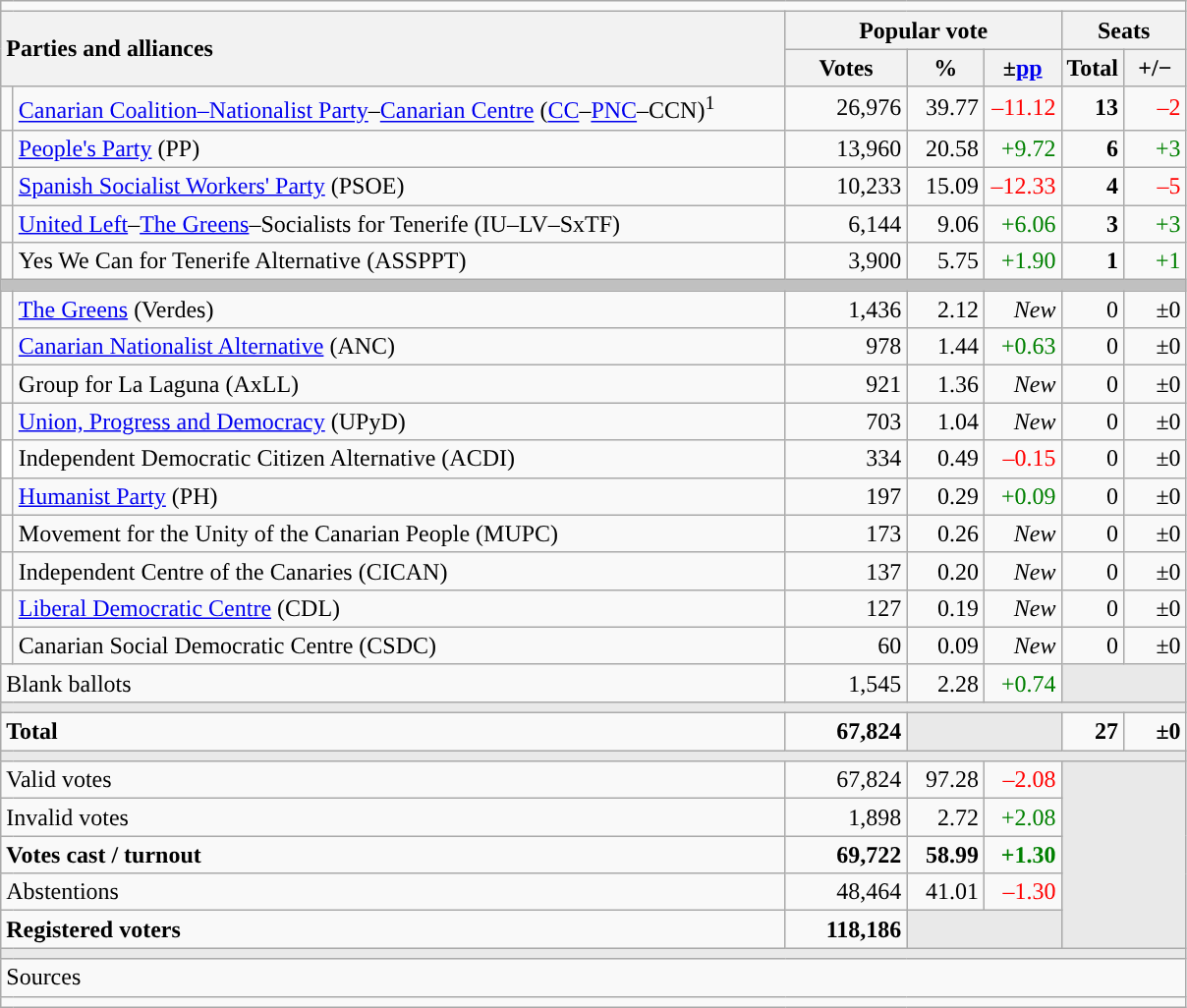<table class="wikitable" style="text-align:right;">
<tr>
<td colspan="7"></td>
</tr>
<tr>
<th style="text-align:left;" rowspan="2" colspan="2" width="525">Parties and alliances</th>
<th colspan="3">Popular vote</th>
<th colspan="2">Seats</th>
</tr>
<tr>
<th width="75">Votes</th>
<th width="45">%</th>
<th width="45">±<a href='#'>pp</a></th>
<th width="35">Total</th>
<th width="35">+/−</th>
</tr>
<tr>
<td width="1" style="color:inherit;background:"></td>
<td align="left"><a href='#'>Canarian Coalition–Nationalist Party</a>–<a href='#'>Canarian Centre</a> (<a href='#'>CC</a>–<a href='#'>PNC</a>–CCN)<sup>1</sup></td>
<td>26,976</td>
<td>39.77</td>
<td style="color:red;">–11.12</td>
<td><strong>13</strong></td>
<td style="color:red;">–2</td>
</tr>
<tr>
<td style="color:inherit;background:"></td>
<td align="left"><a href='#'>People's Party</a> (PP)</td>
<td>13,960</td>
<td>20.58</td>
<td style="color:green;">+9.72</td>
<td><strong>6</strong></td>
<td style="color:green;">+3</td>
</tr>
<tr>
<td style="color:inherit;background:"></td>
<td align="left"><a href='#'>Spanish Socialist Workers' Party</a> (PSOE)</td>
<td>10,233</td>
<td>15.09</td>
<td style="color:red;">–12.33</td>
<td><strong>4</strong></td>
<td style="color:red;">–5</td>
</tr>
<tr>
<td style="color:inherit;background:"></td>
<td align="left"><a href='#'>United Left</a>–<a href='#'>The Greens</a>–Socialists for Tenerife (IU–LV–SxTF)</td>
<td>6,144</td>
<td>9.06</td>
<td style="color:green;">+6.06</td>
<td><strong>3</strong></td>
<td style="color:green;">+3</td>
</tr>
<tr>
<td style="color:inherit;background:"></td>
<td align="left">Yes We Can for Tenerife Alternative (ASSPPT)</td>
<td>3,900</td>
<td>5.75</td>
<td style="color:green;">+1.90</td>
<td><strong>1</strong></td>
<td style="color:green;">+1</td>
</tr>
<tr>
<td colspan="7" bgcolor="#C0C0C0"></td>
</tr>
<tr>
<td style="color:inherit;background:"></td>
<td align="left"><a href='#'>The Greens</a> (Verdes)</td>
<td>1,436</td>
<td>2.12</td>
<td><em>New</em></td>
<td>0</td>
<td>±0</td>
</tr>
<tr>
<td style="color:inherit;background:"></td>
<td align="left"><a href='#'>Canarian Nationalist Alternative</a> (ANC)</td>
<td>978</td>
<td>1.44</td>
<td style="color:green;">+0.63</td>
<td>0</td>
<td>±0</td>
</tr>
<tr>
<td style="color:inherit;background:"></td>
<td align="left">Group for La Laguna (AxLL)</td>
<td>921</td>
<td>1.36</td>
<td><em>New</em></td>
<td>0</td>
<td>±0</td>
</tr>
<tr>
<td style="color:inherit;background:"></td>
<td align="left"><a href='#'>Union, Progress and Democracy</a> (UPyD)</td>
<td>703</td>
<td>1.04</td>
<td><em>New</em></td>
<td>0</td>
<td>±0</td>
</tr>
<tr>
<td bgcolor="white"></td>
<td align="left">Independent Democratic Citizen Alternative (ACDI)</td>
<td>334</td>
<td>0.49</td>
<td style="color:red;">–0.15</td>
<td>0</td>
<td>±0</td>
</tr>
<tr>
<td style="color:inherit;background:"></td>
<td align="left"><a href='#'>Humanist Party</a> (PH)</td>
<td>197</td>
<td>0.29</td>
<td style="color:green;">+0.09</td>
<td>0</td>
<td>±0</td>
</tr>
<tr>
<td style="color:inherit;background:"></td>
<td align="left">Movement for the Unity of the Canarian People (MUPC)</td>
<td>173</td>
<td>0.26</td>
<td><em>New</em></td>
<td>0</td>
<td>±0</td>
</tr>
<tr>
<td style="color:inherit;background:"></td>
<td align="left">Independent Centre of the Canaries (CICAN)</td>
<td>137</td>
<td>0.20</td>
<td><em>New</em></td>
<td>0</td>
<td>±0</td>
</tr>
<tr>
<td style="color:inherit;background:"></td>
<td align="left"><a href='#'>Liberal Democratic Centre</a> (CDL)</td>
<td>127</td>
<td>0.19</td>
<td><em>New</em></td>
<td>0</td>
<td>±0</td>
</tr>
<tr>
<td style="color:inherit;background:"></td>
<td align="left">Canarian Social Democratic Centre (CSDC)</td>
<td>60</td>
<td>0.09</td>
<td><em>New</em></td>
<td>0</td>
<td>±0</td>
</tr>
<tr>
<td align="left" colspan="2">Blank ballots</td>
<td>1,545</td>
<td>2.28</td>
<td style="color:green;">+0.74</td>
<td bgcolor="#E9E9E9" colspan="2"></td>
</tr>
<tr>
<td colspan="7" bgcolor="#E9E9E9"></td>
</tr>
<tr style="font-weight:bold;">
<td align="left" colspan="2">Total</td>
<td>67,824</td>
<td bgcolor="#E9E9E9" colspan="2"></td>
<td>27</td>
<td>±0</td>
</tr>
<tr>
<td colspan="7" bgcolor="#E9E9E9"></td>
</tr>
<tr>
<td align="left" colspan="2">Valid votes</td>
<td>67,824</td>
<td>97.28</td>
<td style="color:red;">–2.08</td>
<td bgcolor="#E9E9E9" colspan="2" rowspan="5"></td>
</tr>
<tr>
<td align="left" colspan="2">Invalid votes</td>
<td>1,898</td>
<td>2.72</td>
<td style="color:green;">+2.08</td>
</tr>
<tr style="font-weight:bold;">
<td align="left" colspan="2">Votes cast / turnout</td>
<td>69,722</td>
<td>58.99</td>
<td style="color:green;">+1.30</td>
</tr>
<tr>
<td align="left" colspan="2">Abstentions</td>
<td>48,464</td>
<td>41.01</td>
<td style="color:red;">–1.30</td>
</tr>
<tr style="font-weight:bold;">
<td align="left" colspan="2">Registered voters</td>
<td>118,186</td>
<td bgcolor="#E9E9E9" colspan="2"></td>
</tr>
<tr>
<td colspan="7" bgcolor="#E9E9E9"></td>
</tr>
<tr>
<td align="left" colspan="7">Sources</td>
</tr>
<tr>
<td colspan="7" style="text-align:left; max-width:790px;"></td>
</tr>
</table>
